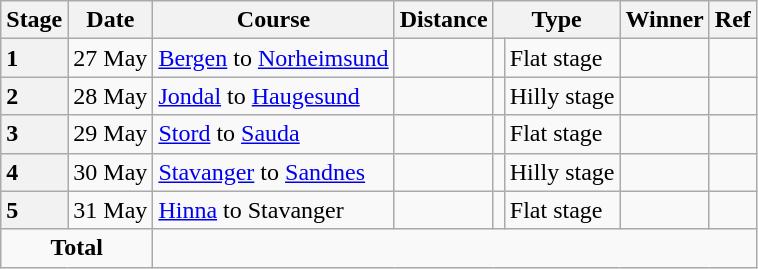<table class="wikitable">
<tr>
<th>Stage</th>
<th>Date</th>
<th>Course</th>
<th>Distance</th>
<th colspan="2">Type</th>
<th>Winner</th>
<th>Ref</th>
</tr>
<tr>
<th style="text-align:left">1</th>
<td align=right>27 May</td>
<td><a href='#'>Bergen</a> to <a href='#'>Norheimsund</a></td>
<td style="text-align:center;"></td>
<td></td>
<td>Flat stage</td>
<td></td>
<td></td>
</tr>
<tr>
<th style="text-align:left">2</th>
<td align=right>28 May</td>
<td><a href='#'>Jondal</a> to <a href='#'>Haugesund</a></td>
<td style="text-align:center;"></td>
<td></td>
<td>Hilly stage</td>
<td></td>
<td></td>
</tr>
<tr>
<th style="text-align:left">3</th>
<td align=right>29 May</td>
<td><a href='#'>Stord</a> to <a href='#'>Sauda</a></td>
<td style="text-align:center;"></td>
<td></td>
<td>Flat stage</td>
<td></td>
<td></td>
</tr>
<tr>
<th style="text-align:left">4</th>
<td align=right>30 May</td>
<td><a href='#'>Stavanger</a> to <a href='#'>Sandnes</a></td>
<td style="text-align:center;"></td>
<td></td>
<td>Hilly stage</td>
<td></td>
<td></td>
</tr>
<tr>
<th style="text-align:left">5</th>
<td align=right>31 May</td>
<td><a href='#'>Hinna</a> to Stavanger</td>
<td style="text-align:center;"></td>
<td></td>
<td>Flat stage</td>
<td></td>
<td></td>
</tr>
<tr>
<td colspan="2" style="text-align:center;"><strong>Total</strong></td>
<td colspan="6" style="text-align:center;"></td>
</tr>
</table>
